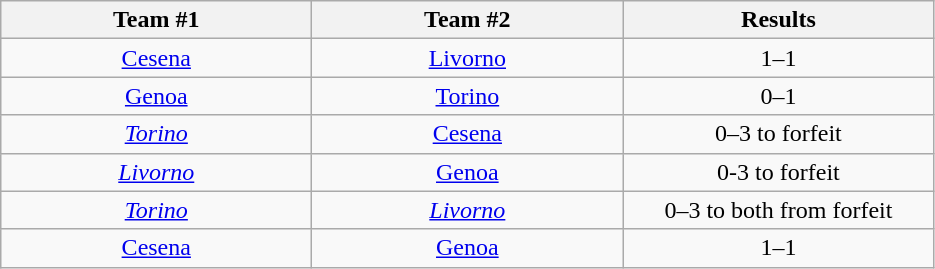<table class="wikitable" style="text-align:center">
<tr>
<th width=200>Team #1</th>
<th width=200>Team #2</th>
<th width=200>Results</th>
</tr>
<tr>
<td><a href='#'>Cesena</a></td>
<td><a href='#'>Livorno</a></td>
<td>1–1</td>
</tr>
<tr>
<td><a href='#'>Genoa</a></td>
<td><a href='#'>Torino</a></td>
<td>0–1</td>
</tr>
<tr>
<td><em><a href='#'>Torino</a></em></td>
<td><a href='#'>Cesena</a></td>
<td>0–3 to forfeit</td>
</tr>
<tr>
<td><em><a href='#'>Livorno</a></em></td>
<td><a href='#'>Genoa</a></td>
<td>0-3 to forfeit</td>
</tr>
<tr>
<td><em><a href='#'>Torino</a></em></td>
<td><em><a href='#'>Livorno</a></em></td>
<td>0–3 to both from forfeit</td>
</tr>
<tr>
<td><a href='#'>Cesena</a></td>
<td><a href='#'>Genoa</a></td>
<td>1–1</td>
</tr>
</table>
